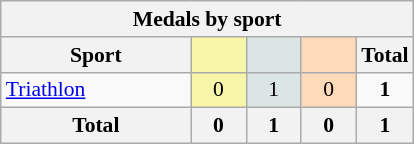<table class="wikitable" style="font-size:90%; text-align:center;">
<tr>
<th colspan=5>Medals by sport</th>
</tr>
<tr>
<th width=120>Sport</th>
<th scope="col" width=30 style="background:#F7F6A8;"></th>
<th scope="col" width=30 style="background:#DCE5E5;"></th>
<th scope="col" width=30 style="background:#FFDAB9;"></th>
<th width=30>Total</th>
</tr>
<tr>
<td align=left> <a href='#'>Triathlon</a></td>
<td style="background:#F7F6A8;">0</td>
<td style="background:#DCE5E5;">1</td>
<td style="background:#FFDAB9;">0</td>
<td><strong>1</strong></td>
</tr>
<tr class="sortbottom">
<th>Total</th>
<th>0</th>
<th>1</th>
<th>0</th>
<th>1</th>
</tr>
</table>
